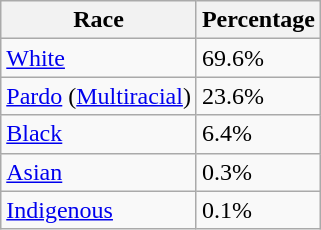<table class="wikitable">
<tr>
<th>Race</th>
<th>Percentage</th>
</tr>
<tr>
<td><a href='#'>White</a></td>
<td>69.6%</td>
</tr>
<tr>
<td><a href='#'>Pardo</a> (<a href='#'>Multiracial</a>)</td>
<td>23.6%</td>
</tr>
<tr>
<td><a href='#'>Black</a></td>
<td>6.4%</td>
</tr>
<tr>
<td><a href='#'>Asian</a></td>
<td>0.3%</td>
</tr>
<tr>
<td><a href='#'>Indigenous</a></td>
<td>0.1%</td>
</tr>
</table>
